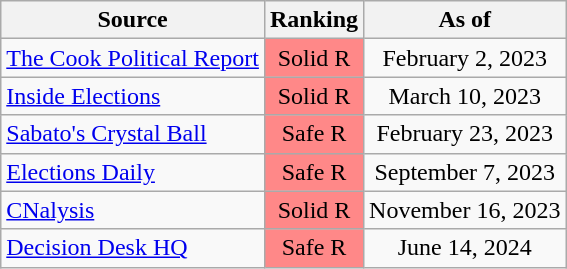<table class="wikitable" style="text-align:center">
<tr>
<th>Source</th>
<th>Ranking</th>
<th>As of</th>
</tr>
<tr>
<td align=left><a href='#'>The Cook Political Report</a></td>
<td style="color:black;background:#f88" data-sort-value=5>Solid R</td>
<td>February 2, 2023</td>
</tr>
<tr>
<td align=left><a href='#'>Inside Elections</a></td>
<td style="color:black;background:#f88" data-sort-value=5>Solid R</td>
<td>March 10, 2023</td>
</tr>
<tr>
<td align=left><a href='#'>Sabato's Crystal Ball</a></td>
<td style="color:black;background:#f88" data-sort-value=4>Safe R</td>
<td>February 23, 2023</td>
</tr>
<tr>
<td align=left><a href='#'>Elections Daily</a></td>
<td style="color:black;background:#f88" data-sort-value=4>Safe R</td>
<td>September 7, 2023</td>
</tr>
<tr>
<td align=left><a href='#'>CNalysis</a></td>
<td style="color:black;background:#f88" data-sort-value=5>Solid R</td>
<td>November 16, 2023</td>
</tr>
<tr>
<td align=left><a href='#'>Decision Desk HQ</a></td>
<td style="color:black;background:#f88" data-sort-value=4>Safe R</td>
<td>June 14, 2024</td>
</tr>
</table>
